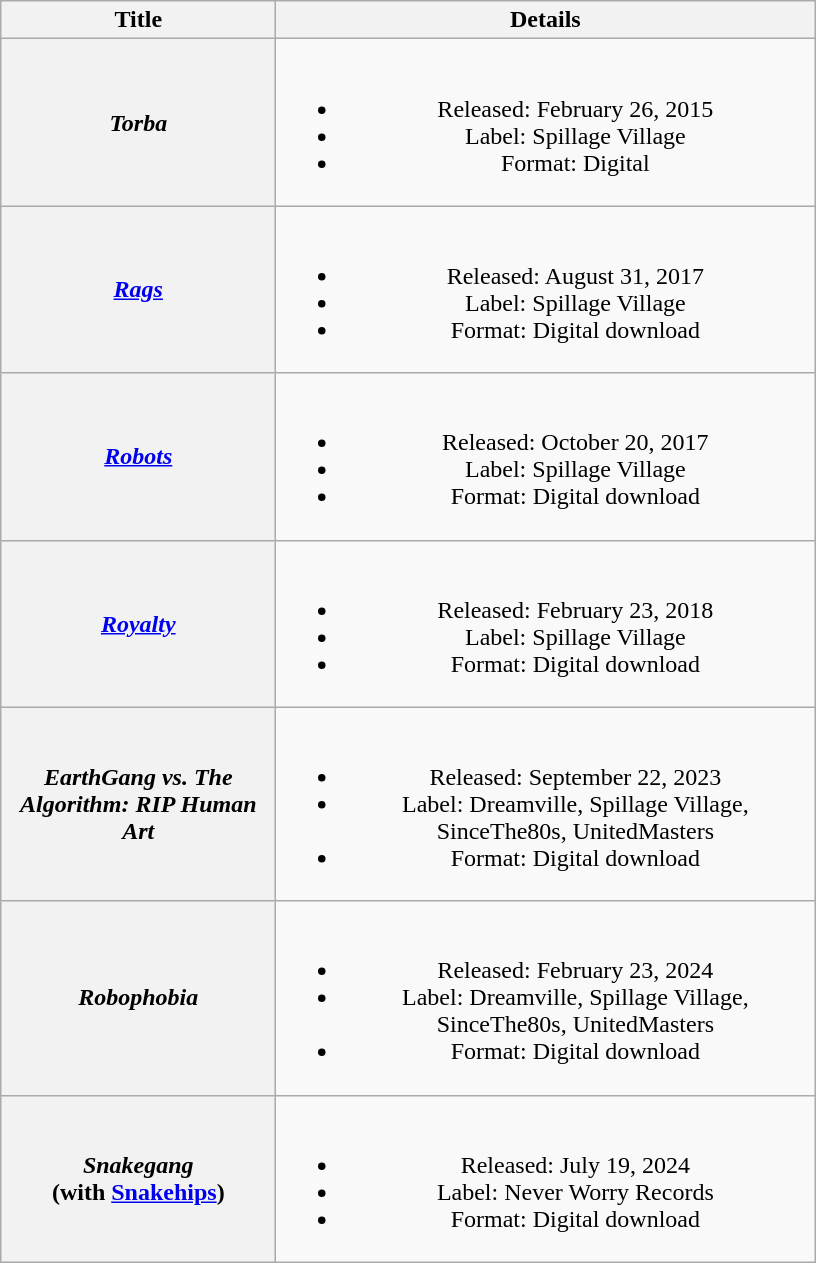<table class="wikitable plainrowheaders" style="text-align:center;">
<tr>
<th scope="col" style="width:11em;">Title</th>
<th scope="col" style="width:22em;">Details</th>
</tr>
<tr>
<th scope="row"><em>Torba</em></th>
<td><br><ul><li>Released: February 26, 2015</li><li>Label: Spillage Village</li><li>Format: Digital</li></ul></td>
</tr>
<tr>
<th scope="row"><em><a href='#'>Rags</a></em></th>
<td><br><ul><li>Released: August 31, 2017</li><li>Label: Spillage Village</li><li>Format: Digital download</li></ul></td>
</tr>
<tr>
<th scope="row"><em><a href='#'>Robots</a></em></th>
<td><br><ul><li>Released: October 20, 2017</li><li>Label: Spillage Village</li><li>Format: Digital download</li></ul></td>
</tr>
<tr>
<th scope="row"><em><a href='#'>Royalty</a></em></th>
<td><br><ul><li>Released: February 23, 2018</li><li>Label: Spillage Village</li><li>Format: Digital download</li></ul></td>
</tr>
<tr>
<th scope="row"><em>EarthGang vs. The Algorithm: RIP Human Art</em></th>
<td><br><ul><li>Released: September 22, 2023</li><li>Label: Dreamville, Spillage Village, SinceThe80s, UnitedMasters</li><li>Format: Digital download</li></ul></td>
</tr>
<tr>
<th scope="row"><em>Robophobia</em></th>
<td><br><ul><li>Released: February 23, 2024</li><li>Label: Dreamville, Spillage Village, SinceThe80s, UnitedMasters</li><li>Format: Digital download</li></ul></td>
</tr>
<tr>
<th scope="row"><em>Snakegang</em> <br> (with <a href='#'>Snakehips</a>)</th>
<td><br><ul><li>Released: July 19, 2024</li><li>Label: Never Worry Records</li><li>Format: Digital download</li></ul></td>
</tr>
</table>
